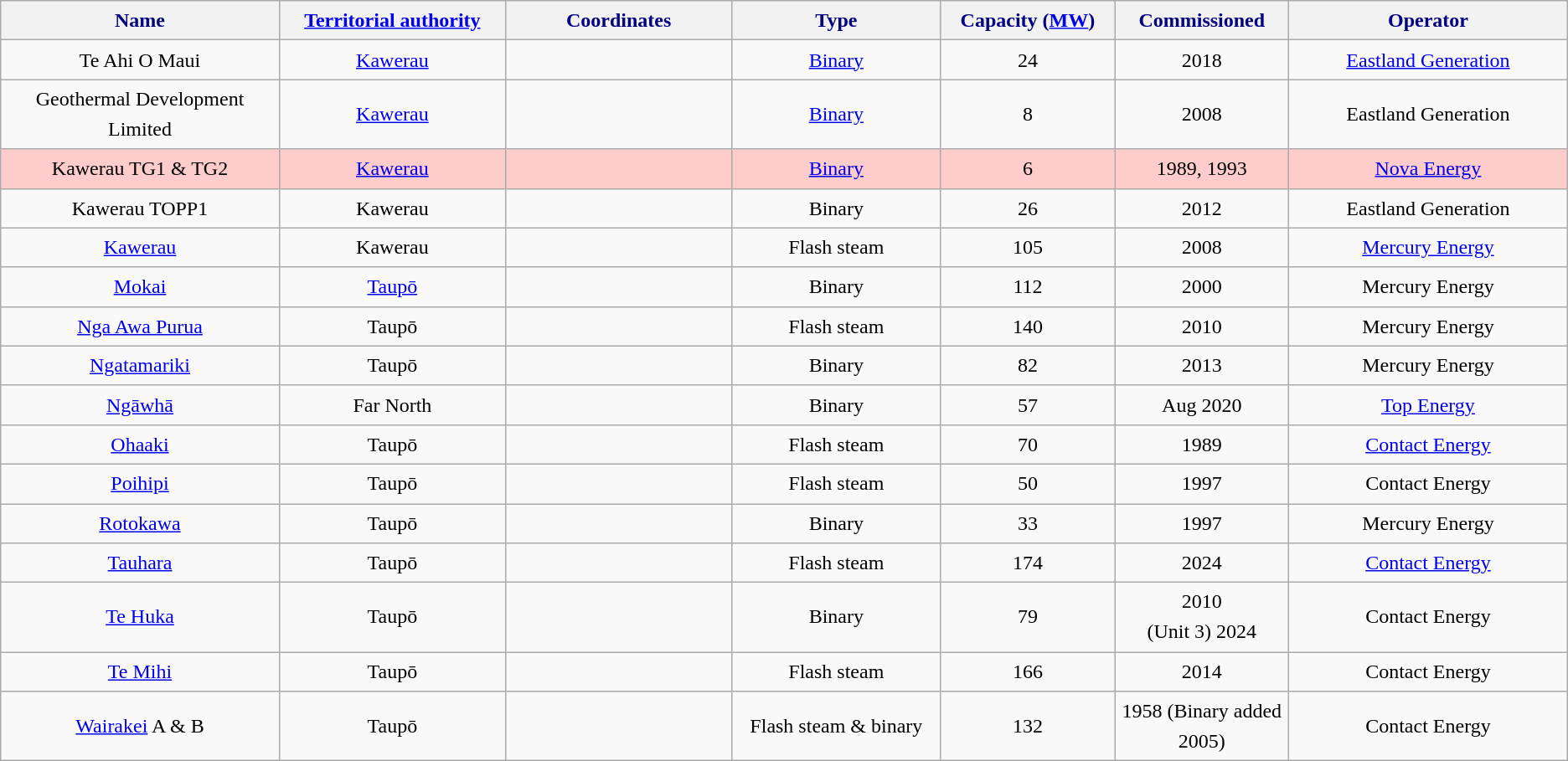<table class="wikitable sortable" style="border:0px;text-align:center;line-height:150%;">
<tr>
<th style="background: #f2f2f2; color: #000080" height="17" width="16%">Name</th>
<th style="background: #f2f2f2; color: #000080" height="17" width="13%"><a href='#'>Territorial authority</a></th>
<th style="background: #f2f2f2; color: #000080" height="17" width="13%" class="unsortable">Coordinates</th>
<th style="background: #f2f2f2; color: #000080" height="17" width="12%">Type</th>
<th style="background: #f2f2f2; color: #000080" height="17" width="10%">Capacity (<a href='#'>MW</a>)</th>
<th style="background: #f2f2f2; color: #000080" height="17" width="10%">Commissioned</th>
<th style="background: #f2f2f2; color: #000080" height="17" width="16%">Operator</th>
</tr>
<tr>
<td>Te Ahi O Maui</td>
<td><a href='#'>Kawerau</a></td>
<td></td>
<td><a href='#'>Binary</a></td>
<td>24</td>
<td>2018</td>
<td><a href='#'>Eastland Generation</a></td>
</tr>
<tr>
<td>Geothermal Development Limited</td>
<td><a href='#'>Kawerau</a></td>
<td></td>
<td><a href='#'>Binary</a></td>
<td>8</td>
<td>2008</td>
<td>Eastland Generation</td>
</tr>
<tr style="background:#fcc">
<td>Kawerau TG1 & TG2</td>
<td><a href='#'>Kawerau</a></td>
<td></td>
<td><a href='#'>Binary</a></td>
<td>6</td>
<td>1989, 1993</td>
<td><a href='#'>Nova Energy</a></td>
</tr>
<tr>
<td>Kawerau TOPP1</td>
<td>Kawerau</td>
<td></td>
<td>Binary</td>
<td>26</td>
<td>2012</td>
<td>Eastland Generation</td>
</tr>
<tr>
<td><a href='#'>Kawerau</a></td>
<td>Kawerau</td>
<td></td>
<td>Flash steam</td>
<td>105</td>
<td>2008</td>
<td><a href='#'>Mercury Energy</a></td>
</tr>
<tr>
<td><a href='#'>Mokai</a></td>
<td><a href='#'>Taupō</a></td>
<td></td>
<td>Binary</td>
<td>112</td>
<td>2000</td>
<td>Mercury Energy</td>
</tr>
<tr>
<td><a href='#'>Nga Awa Purua</a></td>
<td>Taupō</td>
<td></td>
<td>Flash steam</td>
<td>140</td>
<td>2010</td>
<td>Mercury Energy</td>
</tr>
<tr>
<td><a href='#'>Ngatamariki</a></td>
<td>Taupō</td>
<td></td>
<td>Binary</td>
<td>82</td>
<td>2013</td>
<td>Mercury Energy</td>
</tr>
<tr>
<td><a href='#'>Ngāwhā</a></td>
<td>Far North</td>
<td></td>
<td>Binary</td>
<td>57</td>
<td>Aug 2020</td>
<td><a href='#'>Top Energy</a></td>
</tr>
<tr>
<td><a href='#'>Ohaaki</a></td>
<td>Taupō</td>
<td></td>
<td>Flash steam</td>
<td>70</td>
<td>1989</td>
<td><a href='#'>Contact Energy</a></td>
</tr>
<tr>
<td><a href='#'>Poihipi</a></td>
<td>Taupō</td>
<td></td>
<td>Flash steam</td>
<td>50</td>
<td>1997</td>
<td>Contact Energy</td>
</tr>
<tr>
<td><a href='#'>Rotokawa</a></td>
<td>Taupō</td>
<td></td>
<td>Binary</td>
<td>33</td>
<td>1997</td>
<td>Mercury Energy</td>
</tr>
<tr>
<td><a href='#'>Tauhara</a></td>
<td>Taupō</td>
<td></td>
<td>Flash steam</td>
<td>174</td>
<td>2024</td>
<td><a href='#'>Contact Energy</a></td>
</tr>
<tr>
<td><a href='#'>Te Huka</a></td>
<td>Taupō</td>
<td></td>
<td>Binary</td>
<td>79</td>
<td>2010<br>(Unit 3) 2024</td>
<td>Contact Energy</td>
</tr>
<tr>
<td><a href='#'>Te Mihi</a></td>
<td>Taupō</td>
<td></td>
<td>Flash steam</td>
<td>166</td>
<td>2014</td>
<td>Contact Energy</td>
</tr>
<tr>
<td><a href='#'>Wairakei</a> A & B</td>
<td>Taupō</td>
<td></td>
<td>Flash steam & binary</td>
<td>132</td>
<td>1958 (Binary added 2005)</td>
<td>Contact Energy</td>
</tr>
</table>
